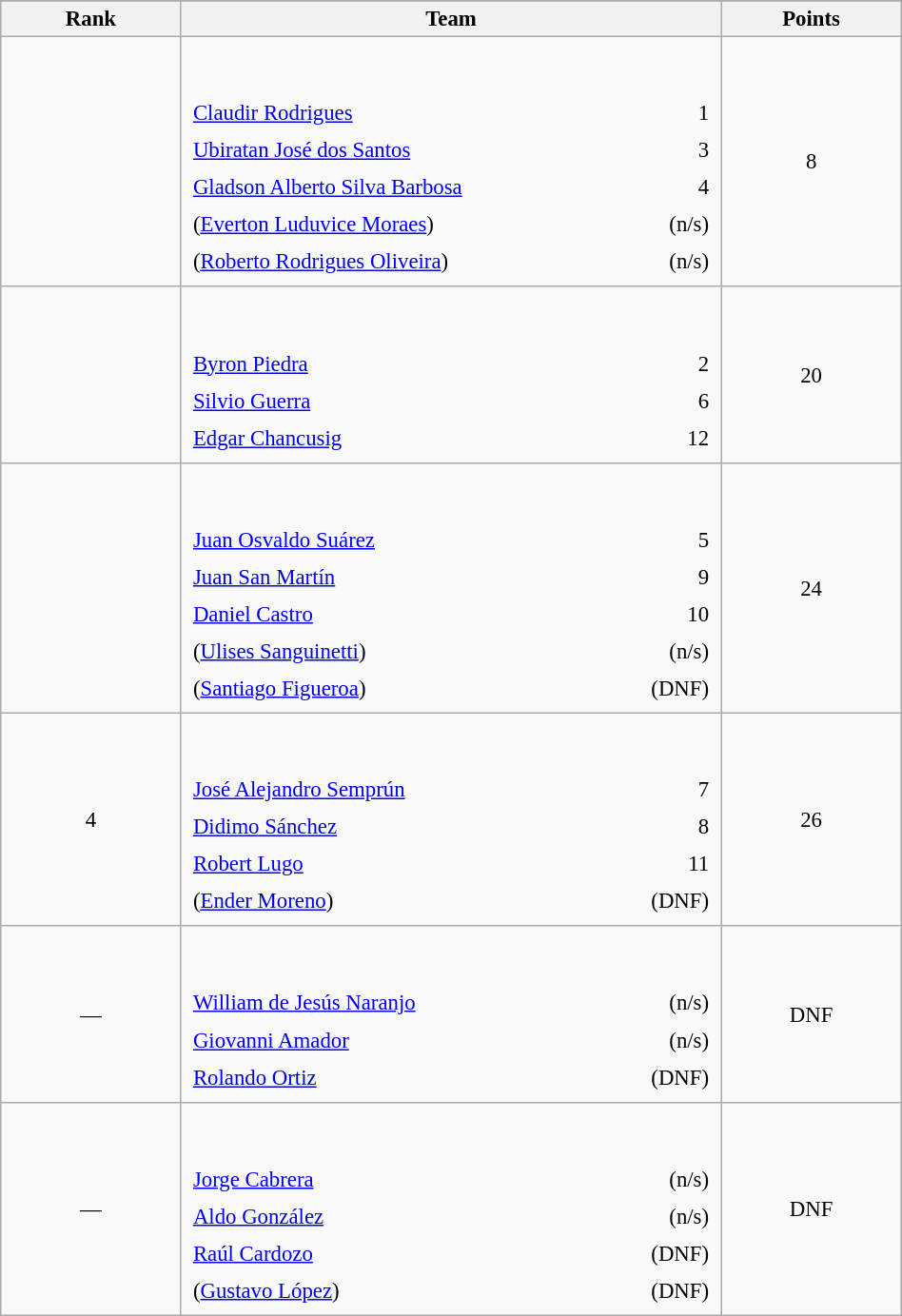<table class="wikitable sortable" style=" text-align:center; font-size:95%;" width="50%">
<tr>
</tr>
<tr>
<th width=10%>Rank</th>
<th width=30%>Team</th>
<th width=10%>Points</th>
</tr>
<tr>
<td align=center></td>
<td align=left> <br><br><table width=100%>
<tr>
<td align=left style="border:0"><a href='#'>Claudir Rodrigues</a></td>
<td align=right style="border:0">1</td>
</tr>
<tr>
<td align=left style="border:0"><a href='#'>Ubiratan José dos Santos</a></td>
<td align=right style="border:0">3</td>
</tr>
<tr>
<td align=left style="border:0"><a href='#'>Gladson Alberto Silva Barbosa</a></td>
<td align=right style="border:0">4</td>
</tr>
<tr>
<td align=left style="border:0">(<a href='#'>Everton Luduvice Moraes</a>)</td>
<td align=right style="border:0">(n/s)</td>
</tr>
<tr>
<td align=left style="border:0">(<a href='#'>Roberto Rodrigues Oliveira</a>)</td>
<td align=right style="border:0">(n/s)</td>
</tr>
</table>
</td>
<td>8</td>
</tr>
<tr>
<td align=center></td>
<td align=left> <br><br><table width=100%>
<tr>
<td align=left style="border:0"><a href='#'>Byron Piedra</a></td>
<td align=right style="border:0">2</td>
</tr>
<tr>
<td align=left style="border:0"><a href='#'>Silvio Guerra</a></td>
<td align=right style="border:0">6</td>
</tr>
<tr>
<td align=left style="border:0"><a href='#'>Edgar Chancusig</a></td>
<td align=right style="border:0">12</td>
</tr>
</table>
</td>
<td>20</td>
</tr>
<tr>
<td align=center></td>
<td align=left> <br><br><table width=100%>
<tr>
<td align=left style="border:0"><a href='#'>Juan Osvaldo Suárez</a></td>
<td align=right style="border:0">5</td>
</tr>
<tr>
<td align=left style="border:0"><a href='#'>Juan San Martín</a></td>
<td align=right style="border:0">9</td>
</tr>
<tr>
<td align=left style="border:0"><a href='#'>Daniel Castro</a></td>
<td align=right style="border:0">10</td>
</tr>
<tr>
<td align=left style="border:0">(<a href='#'>Ulises Sanguinetti</a>)</td>
<td align=right style="border:0">(n/s)</td>
</tr>
<tr>
<td align=left style="border:0">(<a href='#'>Santiago Figueroa</a>)</td>
<td align=right style="border:0">(DNF)</td>
</tr>
</table>
</td>
<td>24</td>
</tr>
<tr>
<td align=center>4</td>
<td align=left> <br><br><table width=100%>
<tr>
<td align=left style="border:0"><a href='#'>José Alejandro Semprún</a></td>
<td align=right style="border:0">7</td>
</tr>
<tr>
<td align=left style="border:0"><a href='#'>Didimo Sánchez</a></td>
<td align=right style="border:0">8</td>
</tr>
<tr>
<td align=left style="border:0"><a href='#'>Robert Lugo</a></td>
<td align=right style="border:0">11</td>
</tr>
<tr>
<td align=left style="border:0">(<a href='#'>Ender Moreno</a>)</td>
<td align=right style="border:0">(DNF)</td>
</tr>
</table>
</td>
<td>26</td>
</tr>
<tr>
<td align=center>—</td>
<td align=left> <br><br><table width=100%>
<tr>
<td align=left style="border:0"><a href='#'>William de Jesús Naranjo</a></td>
<td align=right style="border:0">(n/s)</td>
</tr>
<tr>
<td align=left style="border:0"><a href='#'>Giovanni Amador</a></td>
<td align=right style="border:0">(n/s)</td>
</tr>
<tr>
<td align=left style="border:0"><a href='#'>Rolando Ortiz</a></td>
<td align=right style="border:0">(DNF)</td>
</tr>
</table>
</td>
<td>DNF</td>
</tr>
<tr>
<td align=center>—</td>
<td align=left> <br><br><table width=100%>
<tr>
<td align=left style="border:0"><a href='#'>Jorge Cabrera</a></td>
<td align=right style="border:0">(n/s)</td>
</tr>
<tr>
<td align=left style="border:0"><a href='#'>Aldo González</a></td>
<td align=right style="border:0">(n/s)</td>
</tr>
<tr>
<td align=left style="border:0"><a href='#'>Raúl Cardozo</a></td>
<td align=right style="border:0">(DNF)</td>
</tr>
<tr>
<td align=left style="border:0">(<a href='#'>Gustavo López</a>)</td>
<td align=right style="border:0">(DNF)</td>
</tr>
</table>
</td>
<td>DNF</td>
</tr>
</table>
